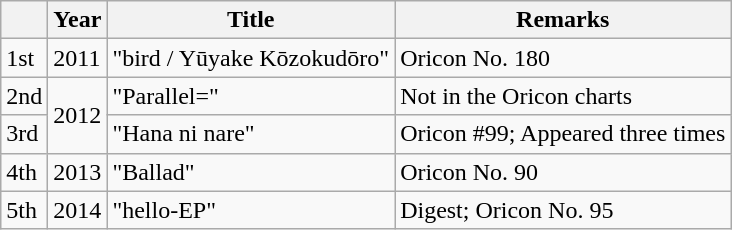<table class="wikitable">
<tr>
<th></th>
<th>Year</th>
<th>Title</th>
<th>Remarks</th>
</tr>
<tr>
<td>1st</td>
<td>2011</td>
<td>"bird / Yūyake Kōzokudōro"</td>
<td>Oricon No. 180</td>
</tr>
<tr>
<td>2nd</td>
<td rowspan="2">2012</td>
<td>"Parallel="</td>
<td>Not in the Oricon charts</td>
</tr>
<tr>
<td>3rd</td>
<td>"Hana ni nare"</td>
<td>Oricon #99; Appeared three times</td>
</tr>
<tr>
<td>4th</td>
<td>2013</td>
<td>"Ballad"</td>
<td>Oricon No. 90</td>
</tr>
<tr>
<td>5th</td>
<td>2014</td>
<td>"hello-EP"</td>
<td>Digest; Oricon No. 95</td>
</tr>
</table>
